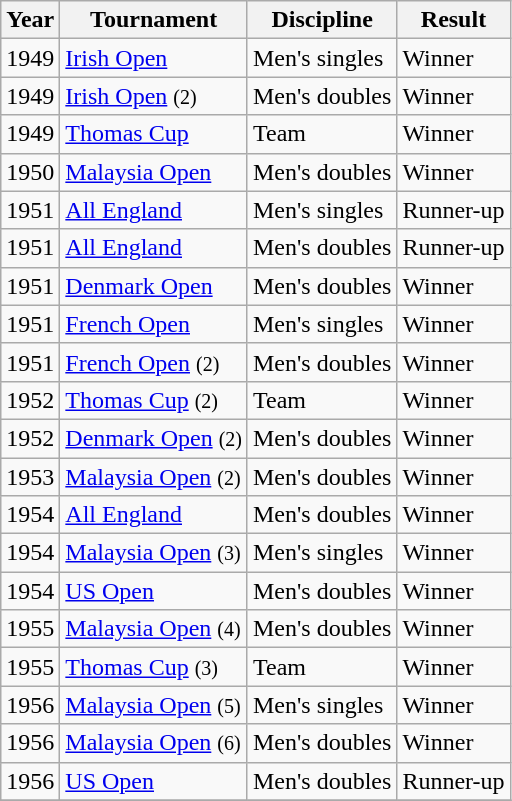<table class="sortable wikitable">
<tr>
<th>Year</th>
<th>Tournament</th>
<th>Discipline</th>
<th>Result</th>
</tr>
<tr>
<td>1949</td>
<td><a href='#'>Irish Open</a></td>
<td>Men's singles</td>
<td>Winner</td>
</tr>
<tr>
<td>1949</td>
<td><a href='#'>Irish Open</a> <small>(2)</small></td>
<td>Men's doubles</td>
<td>Winner</td>
</tr>
<tr>
<td>1949</td>
<td><a href='#'>Thomas Cup</a></td>
<td>Team</td>
<td>Winner</td>
</tr>
<tr>
<td>1950</td>
<td><a href='#'>Malaysia Open</a></td>
<td>Men's doubles</td>
<td>Winner</td>
</tr>
<tr>
<td>1951</td>
<td><a href='#'>All England</a></td>
<td>Men's singles</td>
<td>Runner-up</td>
</tr>
<tr>
<td>1951</td>
<td><a href='#'>All England</a></td>
<td>Men's doubles</td>
<td>Runner-up</td>
</tr>
<tr>
<td>1951</td>
<td><a href='#'>Denmark Open</a></td>
<td>Men's doubles</td>
<td>Winner</td>
</tr>
<tr>
<td>1951</td>
<td><a href='#'>French Open</a></td>
<td>Men's singles</td>
<td>Winner</td>
</tr>
<tr>
<td>1951</td>
<td><a href='#'>French Open</a> <small>(2)</small></td>
<td>Men's doubles</td>
<td>Winner</td>
</tr>
<tr>
<td>1952</td>
<td><a href='#'>Thomas Cup</a> <small>(2)</small></td>
<td>Team</td>
<td>Winner</td>
</tr>
<tr>
<td>1952</td>
<td><a href='#'>Denmark Open</a> <small>(2)</small></td>
<td>Men's doubles</td>
<td>Winner</td>
</tr>
<tr>
<td>1953</td>
<td><a href='#'>Malaysia Open</a> <small>(2)</small></td>
<td>Men's doubles</td>
<td>Winner</td>
</tr>
<tr>
<td>1954</td>
<td><a href='#'>All England</a></td>
<td>Men's doubles</td>
<td>Winner</td>
</tr>
<tr>
<td>1954</td>
<td><a href='#'>Malaysia Open</a> <small>(3)</small></td>
<td>Men's singles</td>
<td>Winner</td>
</tr>
<tr>
<td>1954</td>
<td><a href='#'>US Open</a></td>
<td>Men's doubles</td>
<td>Winner</td>
</tr>
<tr>
<td>1955</td>
<td><a href='#'>Malaysia Open</a> <small>(4)</small></td>
<td>Men's doubles</td>
<td>Winner</td>
</tr>
<tr>
<td>1955</td>
<td><a href='#'>Thomas Cup</a> <small>(3)</small></td>
<td>Team</td>
<td>Winner</td>
</tr>
<tr>
<td>1956</td>
<td><a href='#'>Malaysia Open</a> <small>(5)</small></td>
<td>Men's singles</td>
<td>Winner</td>
</tr>
<tr>
<td>1956</td>
<td><a href='#'>Malaysia Open</a> <small>(6)</small></td>
<td>Men's doubles</td>
<td>Winner</td>
</tr>
<tr>
<td>1956</td>
<td><a href='#'>US Open</a></td>
<td>Men's doubles</td>
<td>Runner-up</td>
</tr>
<tr>
</tr>
</table>
